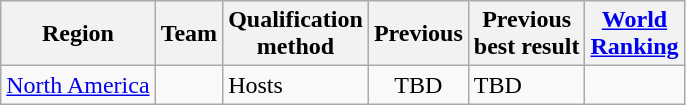<table class="wikitable sortable">
<tr>
<th>Region</th>
<th>Team</th>
<th>Qualification<br>method</th>
<th>Previous<br> </th>
<th>Previous <br> best result</th>
<th><a href='#'>World<br>Ranking</a></th>
</tr>
<tr>
<td rowspan=1><a href='#'>North America</a></td>
<td></td>
<td>Hosts</td>
<td align=center>TBD</td>
<td data-sort-value="9">TBD</td>
<td align=center></td>
</tr>
</table>
